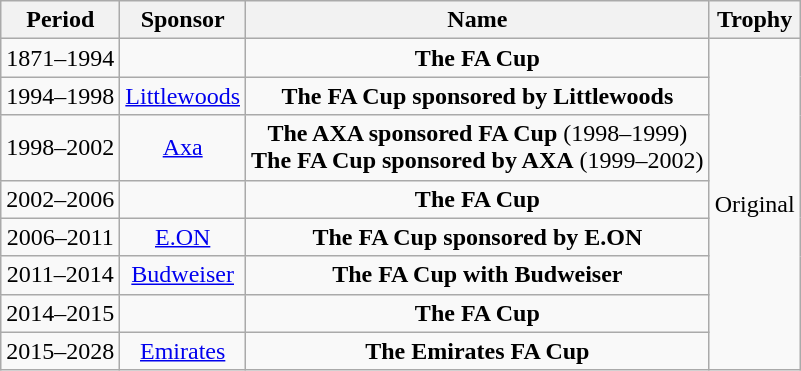<table class="wikitable" style="text-align:center">
<tr>
<th>Period</th>
<th>Sponsor</th>
<th>Name</th>
<th>Trophy</th>
</tr>
<tr>
<td>1871–1994</td>
<td></td>
<td><strong>The FA Cup</strong></td>
<td rowspan="8">Original</td>
</tr>
<tr>
<td>1994–1998</td>
<td><a href='#'>Littlewoods</a></td>
<td><strong>The FA Cup sponsored by Littlewoods</strong></td>
</tr>
<tr>
<td>1998–2002</td>
<td><a href='#'>Axa</a></td>
<td><strong>The AXA sponsored FA Cup</strong> (1998–1999)<br><strong>The FA Cup sponsored by AXA</strong> (1999–2002)</td>
</tr>
<tr>
<td>2002–2006</td>
<td></td>
<td><strong>The FA Cup</strong></td>
</tr>
<tr>
<td>2006–2011</td>
<td><a href='#'>E.ON</a></td>
<td><strong>The FA Cup sponsored by E.ON</strong></td>
</tr>
<tr>
<td>2011–2014</td>
<td><a href='#'>Budweiser</a></td>
<td><strong>The FA Cup with Budweiser</strong></td>
</tr>
<tr>
<td>2014–2015</td>
<td></td>
<td><strong>The FA Cup</strong></td>
</tr>
<tr>
<td>2015–2028</td>
<td><a href='#'>Emirates</a></td>
<td><strong>The Emirates FA Cup</strong></td>
</tr>
</table>
